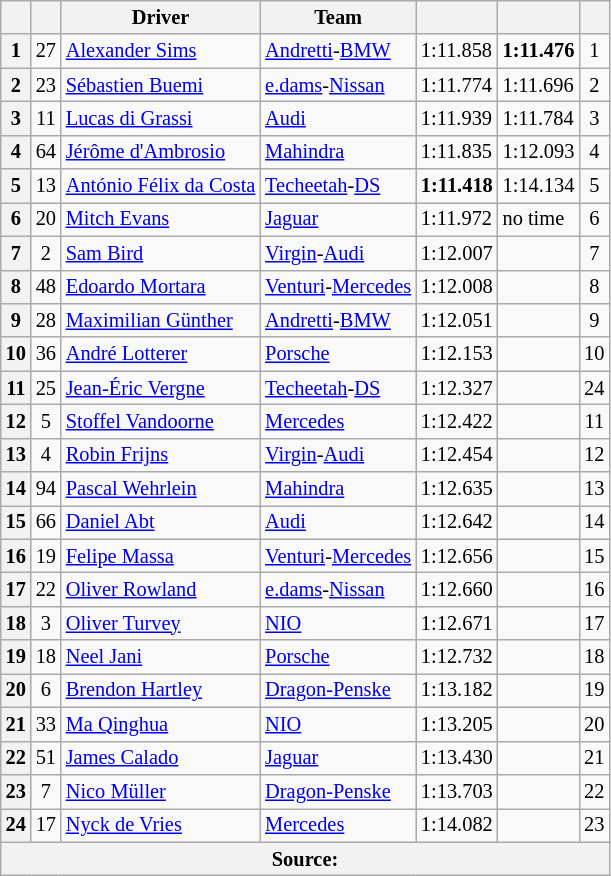<table class="wikitable sortable" style="font-size: 85%">
<tr>
<th scope="col"></th>
<th scope="col"></th>
<th scope="col">Driver</th>
<th scope="col">Team</th>
<th scope="col"></th>
<th scope="col"></th>
<th scope="col"></th>
</tr>
<tr>
<th scope="row">1</th>
<td align="center">27</td>
<td data-sort-value="SIM"> <a href='#'>Alexander Sims</a></td>
<td><a href='#'>Andretti</a>-<a href='#'>BMW</a></td>
<td>1:11.858</td>
<td><strong>1:11.476</strong></td>
<td align="center">1</td>
</tr>
<tr>
<th scope="row">2</th>
<td align="center">23</td>
<td data-sort-value="BUE"> <a href='#'>Sébastien Buemi</a></td>
<td><a href='#'>e.dams</a>-<a href='#'>Nissan</a></td>
<td>1:11.774</td>
<td>1:11.696</td>
<td align="center">2</td>
</tr>
<tr>
<th scope="row">3</th>
<td align="center">11</td>
<td data-sort-value="DIG"> <a href='#'>Lucas di Grassi</a></td>
<td><a href='#'>Audi</a></td>
<td>1:11.939</td>
<td>1:11.784</td>
<td align="center">3</td>
</tr>
<tr>
<th scope="row">4</th>
<td align="center">64</td>
<td data-sort-value="DAM"> <a href='#'>Jérôme d'Ambrosio</a></td>
<td><a href='#'>Mahindra</a></td>
<td>1:11.835</td>
<td>1:12.093</td>
<td align="center">4</td>
</tr>
<tr>
<th scope="row">5</th>
<td align="center">13</td>
<td data-sort-value="DAC"> <a href='#'>António Félix da Costa</a></td>
<td><a href='#'>Techeetah</a>-<a href='#'>DS</a></td>
<td><strong>1:11.418</strong></td>
<td>1:14.134</td>
<td align="center">5</td>
</tr>
<tr>
<th scope="row">6</th>
<td align="center">20</td>
<td data-sort-value="EVA"> <a href='#'>Mitch Evans</a></td>
<td><a href='#'>Jaguar</a></td>
<td>1:11.972</td>
<td data-sort-value="6">no time</td>
<td align="center">6</td>
</tr>
<tr>
<th scope="row">7</th>
<td align="center">2</td>
<td data-sort-value="BIR"> <a href='#'>Sam Bird</a></td>
<td><a href='#'>Virgin</a>-<a href='#'>Audi</a></td>
<td>1:12.007</td>
<td></td>
<td align="center">7</td>
</tr>
<tr>
<th scope="row">8</th>
<td align="center">48</td>
<td data-sort-value="MOR"> <a href='#'>Edoardo Mortara</a></td>
<td><a href='#'>Venturi</a>-<a href='#'>Mercedes</a></td>
<td>1:12.008</td>
<td></td>
<td align="center">8</td>
</tr>
<tr>
<th scope="row">9</th>
<td align="center">28</td>
<td data-sort-value="GUN"> <a href='#'>Maximilian Günther</a></td>
<td><a href='#'>Andretti</a>-<a href='#'>BMW</a></td>
<td>1:12.051</td>
<td></td>
<td align="center">9</td>
</tr>
<tr>
<th scope="row">10</th>
<td align="center">36</td>
<td data-sort-value="LOT"> <a href='#'>André Lotterer</a></td>
<td><a href='#'>Porsche</a></td>
<td>1:12.153</td>
<td></td>
<td align="center">10</td>
</tr>
<tr>
<th scope="row">11</th>
<td align="center">25</td>
<td data-sort-value="VER"> <a href='#'>Jean-Éric Vergne</a></td>
<td><a href='#'>Techeetah</a>-<a href='#'>DS</a></td>
<td>1:12.327</td>
<td></td>
<td align="center">24</td>
</tr>
<tr>
<th scope="row">12</th>
<td align="center">5</td>
<td data-sort-value="VAN"> <a href='#'>Stoffel Vandoorne</a></td>
<td><a href='#'>Mercedes</a></td>
<td>1:12.422</td>
<td></td>
<td align="center">11</td>
</tr>
<tr>
<th scope="row">13</th>
<td align="center">4</td>
<td data-sort-value="FRI"> <a href='#'>Robin Frijns</a></td>
<td><a href='#'>Virgin</a>-<a href='#'>Audi</a></td>
<td>1:12.454</td>
<td></td>
<td align="center">12</td>
</tr>
<tr>
<th scope="row">14</th>
<td align="center">94</td>
<td data-sort-value="WEH"> <a href='#'>Pascal Wehrlein</a></td>
<td><a href='#'>Mahindra</a></td>
<td>1:12.635</td>
<td></td>
<td align="center">13</td>
</tr>
<tr>
<th scope="row">15</th>
<td align="center">66</td>
<td data-sort-value="ABT"> <a href='#'>Daniel Abt</a></td>
<td><a href='#'>Audi</a></td>
<td>1:12.642</td>
<td></td>
<td align="center">14</td>
</tr>
<tr>
<th scope="row">16</th>
<td align="center">19</td>
<td data-sort-value="MAS"> <a href='#'>Felipe Massa</a></td>
<td><a href='#'>Venturi</a>-<a href='#'>Mercedes</a></td>
<td>1:12.656</td>
<td></td>
<td align="center">15</td>
</tr>
<tr>
<th scope="row">17</th>
<td align="center">22</td>
<td data-sort-value="ROW"> <a href='#'>Oliver Rowland</a></td>
<td><a href='#'>e.dams</a>-<a href='#'>Nissan</a></td>
<td>1:12.660</td>
<td></td>
<td align="center">16</td>
</tr>
<tr>
<th scope="row">18</th>
<td align="center">3</td>
<td data-sort-value="TUR"> <a href='#'>Oliver Turvey</a></td>
<td><a href='#'>NIO</a></td>
<td>1:12.671</td>
<td></td>
<td align="center">17</td>
</tr>
<tr>
<th scope="row">19</th>
<td align="center">18</td>
<td data-sort-value="JAN"> <a href='#'>Neel Jani</a></td>
<td><a href='#'>Porsche</a></td>
<td>1:12.732</td>
<td></td>
<td align="center">18</td>
</tr>
<tr>
<th scope="row">20</th>
<td align="center">6</td>
<td data-sort-value="HAR"> <a href='#'>Brendon Hartley</a></td>
<td><a href='#'>Dragon-Penske</a></td>
<td>1:13.182</td>
<td></td>
<td align="center">19</td>
</tr>
<tr>
<th scope="row">21</th>
<td align="center">33</td>
<td data-sort-value="MA"> <a href='#'>Ma Qinghua</a></td>
<td><a href='#'>NIO</a></td>
<td>1:13.205</td>
<td></td>
<td align="center">20</td>
</tr>
<tr>
<th scope="row">22</th>
<td align="center">51</td>
<td data-sort-value="CAL"> <a href='#'>James Calado</a></td>
<td><a href='#'>Jaguar</a></td>
<td>1:13.430</td>
<td></td>
<td align="center">21</td>
</tr>
<tr>
<th scope="row">23</th>
<td align="center">7</td>
<td data-sort-value="MUL"> <a href='#'>Nico Müller</a></td>
<td><a href='#'>Dragon-Penske</a></td>
<td>1:13.703</td>
<td></td>
<td align="center">22</td>
</tr>
<tr>
<th scope="row">24</th>
<td align="center">17</td>
<td data-sort-value="DEV"> <a href='#'>Nyck de Vries</a></td>
<td><a href='#'>Mercedes</a></td>
<td>1:14.082</td>
<td></td>
<td align="center">23</td>
</tr>
<tr>
<th colspan="7">Source:</th>
</tr>
</table>
